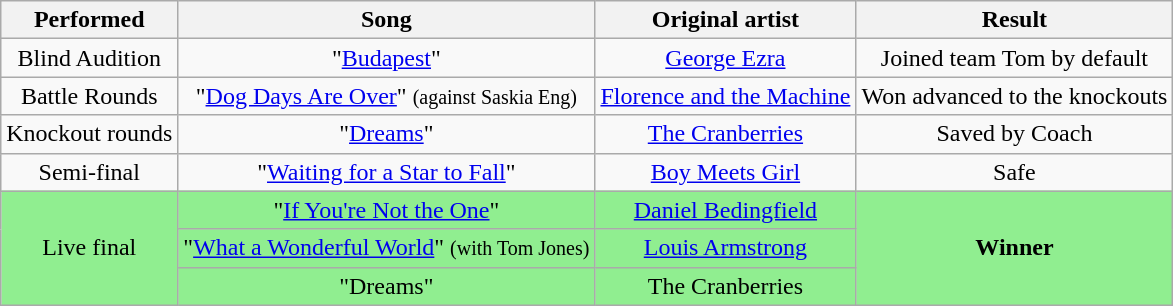<table class="wikitable plainrowheaders" style="text-align:center;">
<tr>
<th scope="col">Performed</th>
<th scope="col">Song</th>
<th scope="col">Original artist</th>
<th scope="col">Result</th>
</tr>
<tr>
<td>Blind Audition</td>
<td>"<a href='#'>Budapest</a>"</td>
<td><a href='#'>George Ezra</a></td>
<td>Joined team Tom by default</td>
</tr>
<tr>
<td>Battle Rounds</td>
<td>"<a href='#'>Dog Days Are Over</a>" <small>(against Saskia Eng)</small></td>
<td><a href='#'>Florence and the Machine</a></td>
<td>Won advanced to the knockouts</td>
</tr>
<tr>
<td>Knockout rounds</td>
<td>"<a href='#'>Dreams</a>"</td>
<td><a href='#'>The Cranberries</a></td>
<td>Saved by Coach</td>
</tr>
<tr>
<td>Semi-final</td>
<td>"<a href='#'>Waiting for a Star to Fall</a>"</td>
<td><a href='#'>Boy Meets Girl</a></td>
<td>Safe</td>
</tr>
<tr style="background:lightgreen;">
<td rowspan="3">Live final</td>
<td>"<a href='#'>If You're Not the One</a>"</td>
<td><a href='#'>Daniel Bedingfield</a></td>
<td rowspan="3"><strong>Winner</strong></td>
</tr>
<tr style="background:lightgreen;">
<td>"<a href='#'>What a Wonderful World</a>" <small>(with Tom Jones)</small></td>
<td><a href='#'>Louis Armstrong</a></td>
</tr>
<tr style="background:lightgreen;">
<td>"Dreams"</td>
<td>The Cranberries</td>
</tr>
</table>
